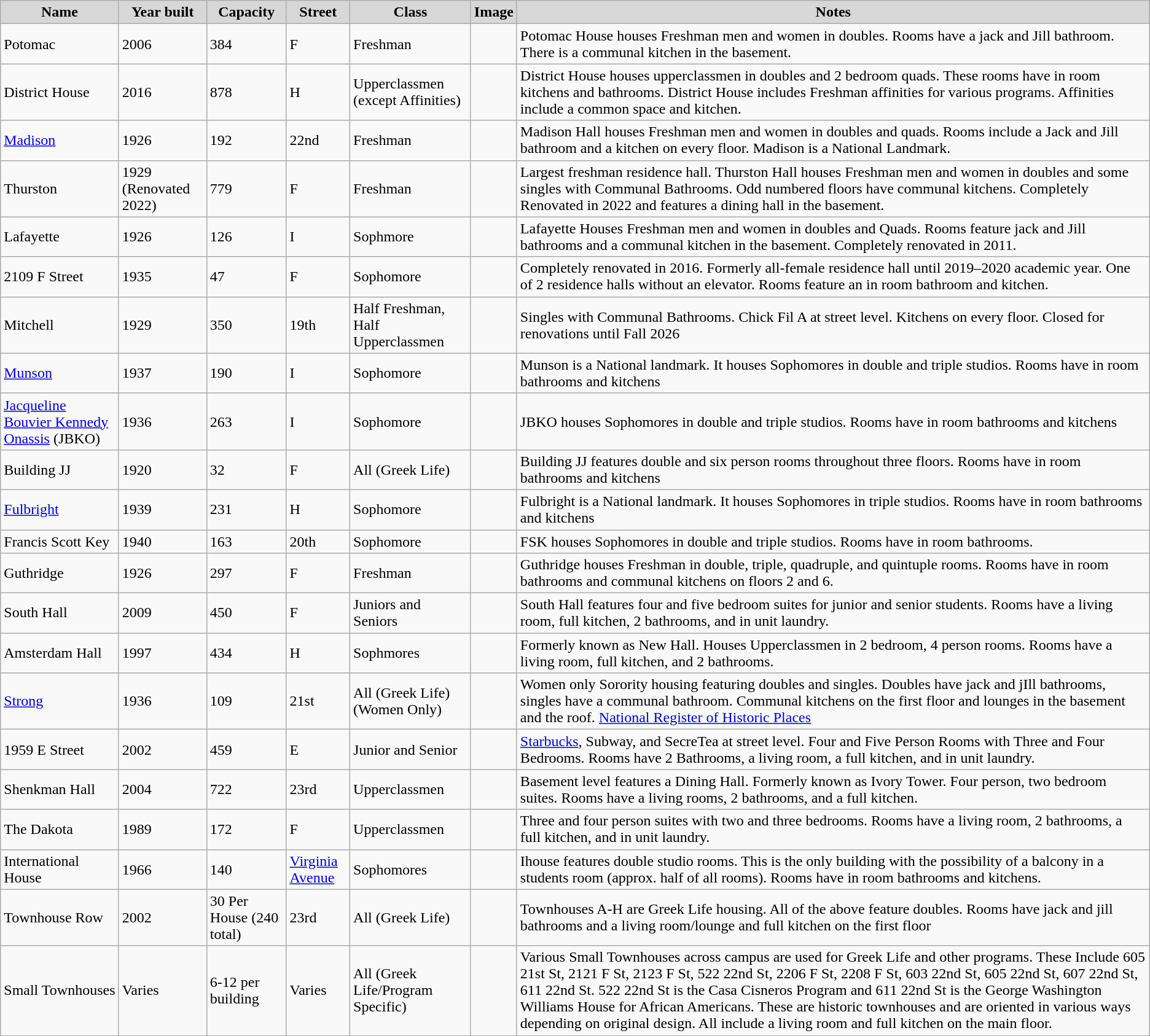<table class="sortable wikitable">
<tr ---->
<td align="center" bgcolor="#d7d7d7"><strong>Name</strong></td>
<td align="center" bgcolor="#d7d7d7"><strong>Year built</strong></td>
<td align="center" bgcolor="#d7d7d7"><strong>Capacity</strong></td>
<td align="center" bgcolor="#d7d7d7"><strong>Street</strong></td>
<td align="center" bgcolor="#d7d7d7"><strong>Class</strong></td>
<td align="center" bgcolor="#d7d7d7"><strong>Image</strong></td>
<td align="center" bgcolor="#d7d7d7"><strong>Notes</strong></td>
</tr>
<tr ---->
<td>Potomac</td>
<td>2006</td>
<td>384</td>
<td>F</td>
<td>Freshman</td>
<td></td>
<td>Potomac House houses Freshman men and women in doubles. Rooms have a jack and Jill bathroom. There is a communal kitchen in the basement. </td>
</tr>
<tr>
<td>District House</td>
<td>2016</td>
<td>878</td>
<td>H</td>
<td>Upperclassmen (except Affinities)</td>
<td></td>
<td>District House houses upperclassmen in doubles and 2 bedroom quads. These rooms have in room kitchens and bathrooms. District House includes Freshman affinities for various programs. Affinities include a common space and kitchen.</td>
</tr>
<tr ---->
<td><a href='#'>Madison</a></td>
<td>1926</td>
<td>192</td>
<td>22nd</td>
<td>Freshman</td>
<td></td>
<td>Madison Hall houses Freshman men and women in doubles and quads. Rooms include a Jack and Jill bathroom and a kitchen on every floor. Madison is a National Landmark. </td>
</tr>
<tr ---->
<td>Thurston</td>
<td>1929 (Renovated 2022)</td>
<td>779</td>
<td>F</td>
<td>Freshman</td>
<td></td>
<td>Largest freshman residence hall. Thurston Hall houses Freshman men and women in doubles and some singles with Communal Bathrooms. Odd numbered floors have communal kitchens. Completely Renovated in 2022 and features a dining hall in the basement. </td>
</tr>
<tr ---->
<td>Lafayette</td>
<td>1926</td>
<td>126</td>
<td>I</td>
<td>Sophmore</td>
<td></td>
<td>Lafayette Houses Freshman men and women in doubles and Quads. Rooms feature jack and Jill bathrooms and a communal kitchen in the basement. Completely renovated in 2011.</td>
</tr>
<tr ---->
<td>2109 F Street</td>
<td>1935</td>
<td>47</td>
<td>F</td>
<td>Sophomore</td>
<td></td>
<td>Completely renovated in 2016. Formerly all-female residence hall until 2019–2020 academic year. One of 2 residence halls without an elevator. Rooms feature an in room bathroom and kitchen.</td>
</tr>
<tr ---->
<td>Mitchell</td>
<td>1929</td>
<td>350</td>
<td>19th</td>
<td>Half Freshman, Half Upperclassmen</td>
<td></td>
<td>Singles with Communal Bathrooms. Chick Fil A at street level. Kitchens on every floor. Closed for renovations until Fall 2026</td>
</tr>
<tr ---->
<td><a href='#'>Munson</a></td>
<td>1937</td>
<td>190</td>
<td>I</td>
<td>Sophomore</td>
<td></td>
<td>Munson is a National landmark. It houses Sophomores in double and triple studios. Rooms have in room bathrooms and kitchens</td>
</tr>
<tr ---->
<td><a href='#'>Jacqueline Bouvier Kennedy Onassis</a> (JBKO)</td>
<td>1936</td>
<td>263</td>
<td>I</td>
<td>Sophomore</td>
<td></td>
<td>JBKO houses Sophomores in double and triple studios. Rooms have in room bathrooms and kitchens</td>
</tr>
<tr ---->
<td>Building JJ</td>
<td>1920</td>
<td>32</td>
<td>F</td>
<td>All (Greek Life)</td>
<td></td>
<td>Building JJ features double and six person rooms throughout three floors. Rooms have in room bathrooms and kitchens</td>
</tr>
<tr ---->
<td><a href='#'>Fulbright</a></td>
<td>1939</td>
<td>231</td>
<td>H</td>
<td>Sophomore</td>
<td></td>
<td>Fulbright is a National landmark. It houses Sophomores in triple studios. Rooms have in room bathrooms and kitchens</td>
</tr>
<tr ---->
<td>Francis Scott Key</td>
<td>1940</td>
<td>163</td>
<td>20th</td>
<td>Sophomore</td>
<td></td>
<td>FSK houses Sophomores in double and triple studios. Rooms have in room bathrooms.</td>
</tr>
<tr ---->
<td>Guthridge</td>
<td>1926</td>
<td>297</td>
<td>F</td>
<td>Freshman</td>
<td></td>
<td>Guthridge houses Freshman in double, triple, quadruple, and quintuple rooms. Rooms have in room bathrooms and communal kitchens on floors 2 and 6.</td>
</tr>
<tr ---->
<td>South Hall</td>
<td>2009</td>
<td>450</td>
<td>F</td>
<td>Juniors and Seniors</td>
<td></td>
<td>South Hall features four and five bedroom suites for junior and senior students. Rooms have a living room, full kitchen, 2 bathrooms, and in unit laundry.</td>
</tr>
<tr ---->
<td>Amsterdam Hall</td>
<td>1997</td>
<td>434</td>
<td>H</td>
<td>Sophmores</td>
<td></td>
<td>Formerly known as New Hall. Houses Upperclassmen in 2 bedroom, 4 person rooms. Rooms have a living room, full kitchen, and 2 bathrooms.</td>
</tr>
<tr ---->
<td><a href='#'>Strong</a></td>
<td>1936</td>
<td>109</td>
<td>21st</td>
<td>All (Greek Life)<br>(Women Only)</td>
<td></td>
<td>Women only Sorority housing featuring doubles and singles. Doubles have jack and jIll bathrooms, singles have a communal bathroom. Communal kitchens on the first floor and lounges in the basement and the roof. <a href='#'>National Register of Historic Places</a></td>
</tr>
<tr ---->
<td>1959 E Street</td>
<td>2002</td>
<td>459</td>
<td>E</td>
<td>Junior and Senior</td>
<td></td>
<td><a href='#'>Starbucks</a>, Subway, and SecreTea at street level. Four and Five Person Rooms with Three and Four Bedrooms. Rooms have 2 Bathrooms, a living room, a full kitchen, and in unit laundry.</td>
</tr>
<tr ---->
<td>Shenkman Hall</td>
<td>2004</td>
<td>722</td>
<td>23rd</td>
<td>Upperclassmen</td>
<td></td>
<td>Basement level features a Dining Hall. Formerly known as Ivory Tower. Four person, two bedroom suites. Rooms have a living rooms, 2 bathrooms, and a full kitchen.</td>
</tr>
<tr ---->
<td>The Dakota</td>
<td>1989</td>
<td>172</td>
<td>F</td>
<td>Upperclassmen</td>
<td></td>
<td>Three and four person suites with two and three bedrooms. Rooms have a living room, 2 bathrooms, a full kitchen, and in unit laundry.</td>
</tr>
<tr ---->
<td>International House</td>
<td>1966</td>
<td>140</td>
<td><a href='#'>Virginia Avenue</a></td>
<td>Sophomores</td>
<td></td>
<td>Ihouse features double studio rooms. This is the only building with the possibility of a balcony in a students room (approx. half of all rooms). Rooms have in room bathrooms and kitchens.</td>
</tr>
<tr ---->
<td>Townhouse Row</td>
<td>2002</td>
<td>30 Per House (240 total)</td>
<td>23rd</td>
<td>All (Greek Life)</td>
<td></td>
<td>Townhouses A-H are Greek Life housing. All of the above feature doubles. Rooms have jack and jill bathrooms and a living room/lounge and full kitchen on the first floor</td>
</tr>
<tr>
<td>Small Townhouses</td>
<td>Varies</td>
<td>6-12 per building</td>
<td>Varies</td>
<td>All (Greek Life/Program Specific)</td>
<td></td>
<td>Various Small Townhouses across campus are used for Greek Life and other programs. These Include 605 21st St, 2121 F St, 2123 F St, 522 22nd St, 2206 F St, 2208 F St, 603 22nd St, 605 22nd St, 607 22nd St, 611 22nd St. 522 22nd St is the Casa Cisneros Program and 611 22nd St is the George Washington Williams House for African Americans. These are historic townhouses and are oriented in various ways depending on original design. All include a living room and full kitchen on the main floor.</td>
</tr>
<tr ---->
</tr>
</table>
